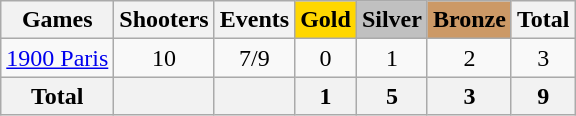<table class="wikitable sortable" style="text-align:center">
<tr>
<th>Games</th>
<th>Shooters</th>
<th>Events</th>
<th style="background-color:gold;">Gold</th>
<th style="background-color:silver;">Silver</th>
<th style="background-color:#c96;">Bronze</th>
<th>Total</th>
</tr>
<tr>
<td align=left><a href='#'>1900 Paris</a></td>
<td>10</td>
<td>7/9</td>
<td>0</td>
<td>1</td>
<td>2</td>
<td>3</td>
</tr>
<tr>
<th>Total</th>
<th></th>
<th></th>
<th>1</th>
<th>5</th>
<th>3</th>
<th>9</th>
</tr>
</table>
